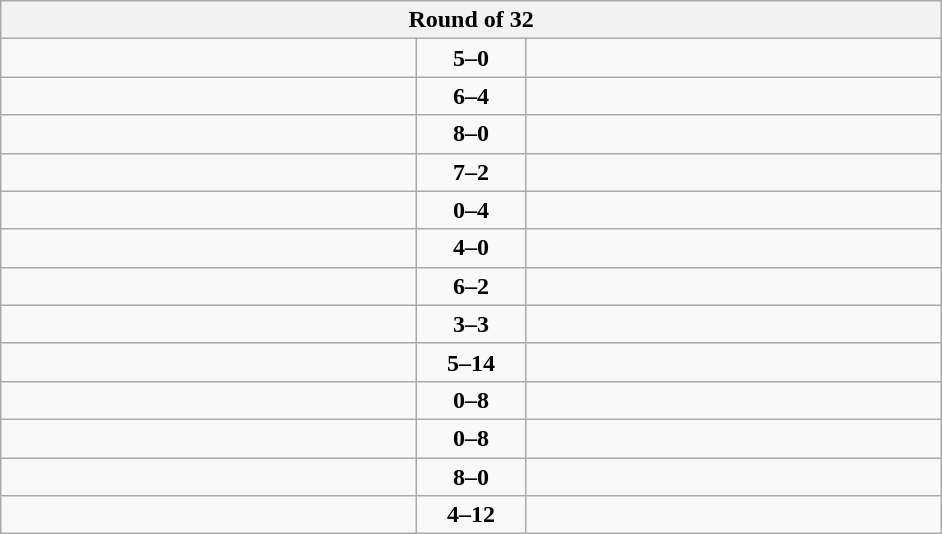<table class="wikitable" style="text-align: center;">
<tr>
<th colspan=3>Round of 32</th>
</tr>
<tr>
<td align=left width="270"><strong></strong></td>
<td align=center width="65"><strong>5–0</strong></td>
<td align=left width="270"></td>
</tr>
<tr>
<td align=left><strong></strong></td>
<td align=center><strong>6–4</strong></td>
<td align=left></td>
</tr>
<tr>
<td align=left><strong></strong></td>
<td align=center><strong>8–0</strong></td>
<td align=left></td>
</tr>
<tr>
<td align=left><strong></strong></td>
<td align=center><strong>7–2</strong></td>
<td align=left></td>
</tr>
<tr>
<td align=left></td>
<td align=center><strong>0–4</strong></td>
<td align=left><strong></strong></td>
</tr>
<tr>
<td align=left><strong></strong></td>
<td align=center><strong>4–0</strong></td>
<td align=left></td>
</tr>
<tr>
<td align=left><strong></strong></td>
<td align=center><strong>6–2</strong></td>
<td align=left></td>
</tr>
<tr>
<td align=left></td>
<td align=center><strong>3–3</strong></td>
<td align=left><strong></strong></td>
</tr>
<tr>
<td align=left></td>
<td align=center><strong>5–14</strong></td>
<td align=left><strong></strong></td>
</tr>
<tr>
<td align=left></td>
<td align=center><strong>0–8</strong></td>
<td align=left><strong></strong></td>
</tr>
<tr>
<td align=left></td>
<td align=center><strong>0–8</strong></td>
<td align=left><strong></strong></td>
</tr>
<tr>
<td align=left><strong></strong></td>
<td align=center><strong>8–0</strong></td>
<td align=left></td>
</tr>
<tr>
<td align=left></td>
<td align=center><strong>4–12</strong></td>
<td align=left><strong></strong></td>
</tr>
</table>
